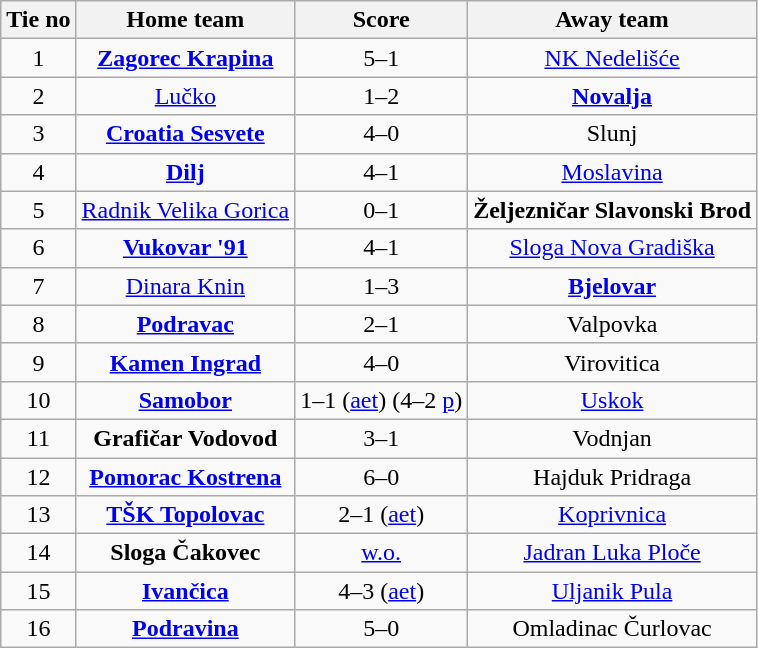<table class="wikitable" style="text-align: center">
<tr>
<th>Tie no</th>
<th>Home team</th>
<th>Score</th>
<th>Away team</th>
</tr>
<tr>
<td>1</td>
<td><strong><a href='#'>Zagorec Krapina</a></strong></td>
<td>5–1</td>
<td><a href='#'>NK Nedelišće</a></td>
</tr>
<tr>
<td>2</td>
<td><a href='#'>Lučko</a></td>
<td>1–2</td>
<td><strong><a href='#'>Novalja</a></strong></td>
</tr>
<tr>
<td>3</td>
<td><strong><a href='#'>Croatia Sesvete</a></strong></td>
<td>4–0</td>
<td>Slunj</td>
</tr>
<tr>
<td>4</td>
<td><strong><a href='#'>Dilj</a></strong></td>
<td>4–1</td>
<td><a href='#'>Moslavina</a></td>
</tr>
<tr>
<td>5</td>
<td><a href='#'>Radnik Velika Gorica</a></td>
<td>0–1</td>
<td><strong>Željezničar Slavonski Brod</strong></td>
</tr>
<tr>
<td>6</td>
<td><strong><a href='#'>Vukovar '91</a></strong></td>
<td>4–1</td>
<td><a href='#'>Sloga Nova Gradiška</a></td>
</tr>
<tr>
<td>7</td>
<td><a href='#'>Dinara Knin</a></td>
<td>1–3</td>
<td><strong><a href='#'>Bjelovar</a></strong></td>
</tr>
<tr>
<td>8</td>
<td><strong><a href='#'>Podravac</a></strong></td>
<td>2–1</td>
<td>Valpovka</td>
</tr>
<tr>
<td>9</td>
<td><strong><a href='#'>Kamen Ingrad</a></strong></td>
<td>4–0</td>
<td>Virovitica</td>
</tr>
<tr>
<td>10</td>
<td><strong><a href='#'>Samobor</a></strong></td>
<td>1–1 (<a href='#'>aet</a>) (4–2 <a href='#'>p</a>)</td>
<td><a href='#'>Uskok</a></td>
</tr>
<tr>
<td>11</td>
<td><strong>Grafičar Vodovod</strong></td>
<td>3–1</td>
<td>Vodnjan</td>
</tr>
<tr>
<td>12</td>
<td><strong><a href='#'>Pomorac Kostrena</a></strong></td>
<td>6–0</td>
<td>Hajduk Pridraga</td>
</tr>
<tr>
<td>13</td>
<td><strong><a href='#'>TŠK Topolovac</a></strong></td>
<td>2–1 (<a href='#'>aet</a>)</td>
<td><a href='#'>Koprivnica</a></td>
</tr>
<tr>
<td>14</td>
<td><strong>Sloga Čakovec</strong></td>
<td><a href='#'>w.o.</a></td>
<td><a href='#'>Jadran Luka Ploče</a></td>
</tr>
<tr>
<td>15</td>
<td><strong><a href='#'>Ivančica</a></strong></td>
<td>4–3 (<a href='#'>aet</a>)</td>
<td><a href='#'>Uljanik Pula</a></td>
</tr>
<tr>
<td>16</td>
<td><strong><a href='#'>Podravina</a></strong></td>
<td>5–0</td>
<td>Omladinac Čurlovac</td>
</tr>
</table>
